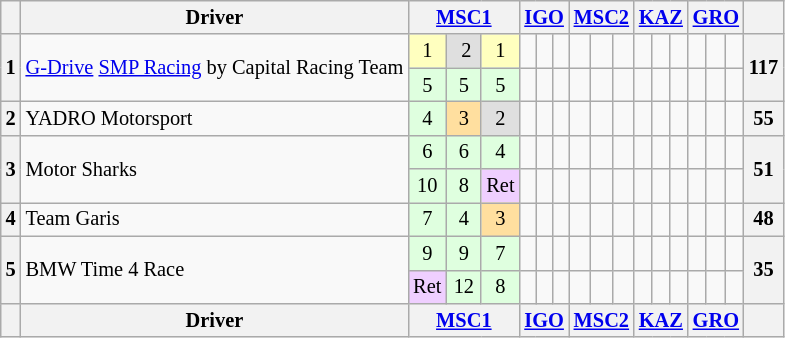<table align=left| class="wikitable" style="font-size: 85%; text-align: center">
<tr valign="top">
<th valign="middle"></th>
<th valign="middle">Driver</th>
<th colspan=3><a href='#'>MSC1</a></th>
<th colspan=3><a href='#'>IGO</a></th>
<th colspan=3><a href='#'>MSC2</a></th>
<th colspan=3><a href='#'>KAZ</a></th>
<th colspan=3><a href='#'>GRO</a></th>
<th valign="middle"></th>
</tr>
<tr>
<th rowspan="2">1</th>
<td rowspan="2" align=left><a href='#'>G-Drive</a> <a href='#'>SMP Racing</a> by Capital Racing Team</td>
<td style="background:#ffffbf;">1</td>
<td style="background:#dfdfdf;">  2 </td>
<td style="background:#ffffbf;">1</td>
<td></td>
<td></td>
<td></td>
<td></td>
<td></td>
<td></td>
<td></td>
<td></td>
<td></td>
<td></td>
<td></td>
<td></td>
<th rowspan="2">117</th>
</tr>
<tr>
<td style="background:#dfffdf;">5</td>
<td style="background:#dfffdf;">5</td>
<td style="background:#dfffdf;">5</td>
<td></td>
<td></td>
<td></td>
<td></td>
<td></td>
<td></td>
<td></td>
<td></td>
<td></td>
<td></td>
<td></td>
<td></td>
</tr>
<tr>
<th>2</th>
<td align=left>YADRO Motorsport</td>
<td style="background:#dfffdf;">4</td>
<td style="background:#ffdf9f;">3</td>
<td style="background:#dfdfdf;">2</td>
<td></td>
<td></td>
<td></td>
<td></td>
<td></td>
<td></td>
<td></td>
<td></td>
<td></td>
<td></td>
<td></td>
<td></td>
<th>55</th>
</tr>
<tr>
<th rowspan="2">3</th>
<td rowspan="2" align=left>Motor Sharks</td>
<td style="background:#dfffdf;">6</td>
<td style="background:#dfffdf;">6</td>
<td style="background:#dfffdf;">4</td>
<td></td>
<td></td>
<td></td>
<td></td>
<td></td>
<td></td>
<td></td>
<td></td>
<td></td>
<td></td>
<td></td>
<td></td>
<th rowspan="2">51</th>
</tr>
<tr>
<td style="background:#dfffdf;">10</td>
<td style="background:#dfffdf;">8</td>
<td style="background:#efcfff;">Ret</td>
<td></td>
<td></td>
<td></td>
<td></td>
<td></td>
<td></td>
<td></td>
<td></td>
<td></td>
<td></td>
<td></td>
<td></td>
</tr>
<tr>
<th rowspan="1">4</th>
<td rowspan="1" align=left>Team Garis</td>
<td style="background:#dfffdf;">7</td>
<td style="background:#dfffdf;">4</td>
<td style="background:#ffdf9f;">3</td>
<td></td>
<td></td>
<td></td>
<td></td>
<td></td>
<td></td>
<td></td>
<td></td>
<td></td>
<td></td>
<td></td>
<td></td>
<th rowspan="1">48</th>
</tr>
<tr>
<th rowspan="2">5</th>
<td rowspan="2" align=left>BMW Time 4 Race</td>
<td style="background:#dfffdf;">9</td>
<td style="background:#dfffdf;">9</td>
<td style="background:#dfffdf;">7</td>
<td></td>
<td></td>
<td></td>
<td></td>
<td></td>
<td></td>
<td></td>
<td></td>
<td></td>
<td></td>
<td></td>
<td></td>
<th rowspan="2">35</th>
</tr>
<tr>
<td style="background:#efcfff;">Ret</td>
<td style="background:#dfffdf;">12</td>
<td style="background:#dfffdf;">8</td>
<td></td>
<td></td>
<td></td>
<td></td>
<td></td>
<td></td>
<td></td>
<td></td>
<td></td>
<td></td>
<td></td>
<td></td>
</tr>
<tr>
<th valign="middle"></th>
<th valign="middle">Driver</th>
<th colspan=3><a href='#'>MSC1</a></th>
<th colspan=3><a href='#'>IGO</a></th>
<th colspan=3><a href='#'>MSC2</a></th>
<th colspan=3><a href='#'>KAZ</a></th>
<th colspan=3><a href='#'>GRO</a></th>
<th valign="middle"></th>
</tr>
</table>
